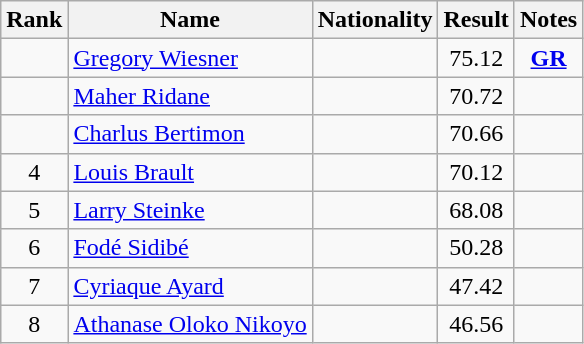<table class="wikitable sortable" style="text-align:center">
<tr>
<th>Rank</th>
<th>Name</th>
<th>Nationality</th>
<th>Result</th>
<th>Notes</th>
</tr>
<tr>
<td></td>
<td align=left><a href='#'>Gregory Wiesner</a></td>
<td align=left></td>
<td>75.12</td>
<td><strong><a href='#'>GR</a></strong></td>
</tr>
<tr>
<td></td>
<td align=left><a href='#'>Maher Ridane</a></td>
<td align=left></td>
<td>70.72</td>
<td></td>
</tr>
<tr>
<td></td>
<td align=left><a href='#'>Charlus Bertimon</a></td>
<td align=left></td>
<td>70.66</td>
<td></td>
</tr>
<tr>
<td>4</td>
<td align=left><a href='#'>Louis Brault</a></td>
<td align=left></td>
<td>70.12</td>
<td></td>
</tr>
<tr>
<td>5</td>
<td align=left><a href='#'>Larry Steinke</a></td>
<td align=left></td>
<td>68.08</td>
<td></td>
</tr>
<tr>
<td>6</td>
<td align=left><a href='#'>Fodé Sidibé</a></td>
<td align=left></td>
<td>50.28</td>
<td></td>
</tr>
<tr>
<td>7</td>
<td align=left><a href='#'>Cyriaque Ayard</a></td>
<td align=left></td>
<td>47.42</td>
<td></td>
</tr>
<tr>
<td>8</td>
<td align=left><a href='#'>Athanase Oloko Nikoyo</a></td>
<td align=left></td>
<td>46.56</td>
<td></td>
</tr>
</table>
